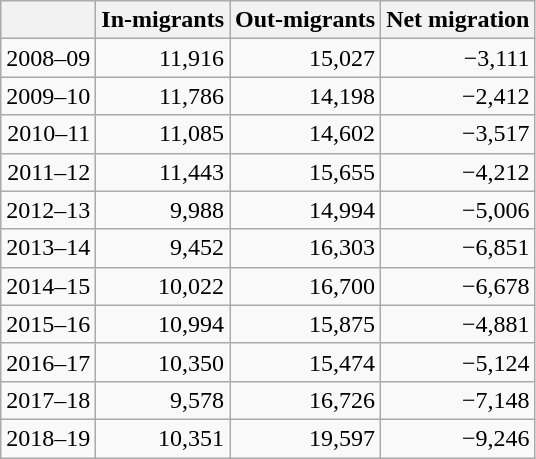<table class="wikitable">
<tr>
<th></th>
<th>In-migrants</th>
<th>Out-migrants</th>
<th>Net migration</th>
</tr>
<tr align="right">
<td>2008–09</td>
<td>11,916</td>
<td>15,027</td>
<td>−3,111</td>
</tr>
<tr align="right">
<td>2009–10</td>
<td>11,786</td>
<td>14,198</td>
<td>−2,412</td>
</tr>
<tr align="right">
<td>2010–11</td>
<td>11,085</td>
<td>14,602</td>
<td>−3,517</td>
</tr>
<tr align="right">
<td>2011–12</td>
<td>11,443</td>
<td>15,655</td>
<td>−4,212</td>
</tr>
<tr align="right">
<td>2012–13</td>
<td>9,988</td>
<td>14,994</td>
<td>−5,006</td>
</tr>
<tr align="right">
<td>2013–14</td>
<td>9,452</td>
<td>16,303</td>
<td>−6,851</td>
</tr>
<tr align="right">
<td>2014–15</td>
<td>10,022</td>
<td>16,700</td>
<td>−6,678</td>
</tr>
<tr align="right">
<td>2015–16</td>
<td>10,994</td>
<td>15,875</td>
<td>−4,881</td>
</tr>
<tr align="right">
<td>2016–17</td>
<td>10,350</td>
<td>15,474</td>
<td>−5,124</td>
</tr>
<tr align="right">
<td>2017–18</td>
<td>9,578</td>
<td>16,726</td>
<td>−7,148</td>
</tr>
<tr align="right">
<td>2018–19</td>
<td>10,351</td>
<td>19,597</td>
<td>−9,246</td>
</tr>
</table>
